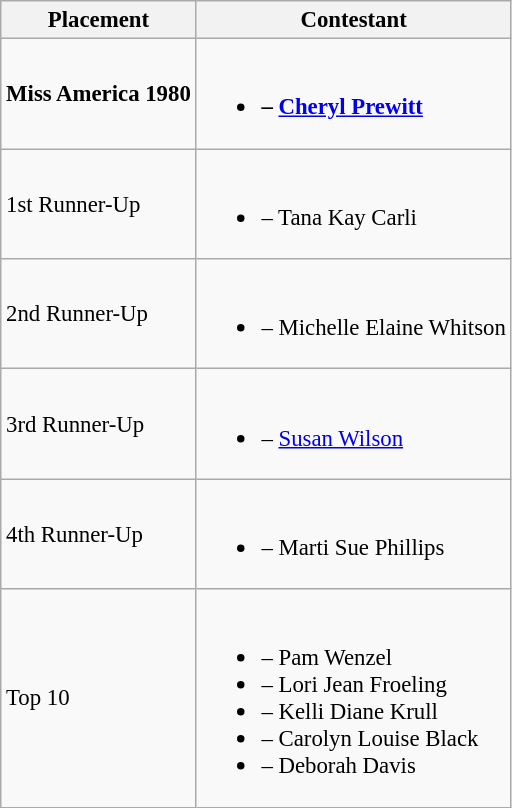<table class="wikitable sortable" style="font-size: 95%;">
<tr>
<th>Placement</th>
<th>Contestant</th>
</tr>
<tr>
<td><strong>Miss America 1980</strong></td>
<td><br><ul><li><strong> – <a href='#'>Cheryl Prewitt</a></strong></li></ul></td>
</tr>
<tr>
<td>1st Runner-Up</td>
<td><br><ul><li> – Tana Kay Carli</li></ul></td>
</tr>
<tr>
<td>2nd Runner-Up</td>
<td><br><ul><li> – Michelle Elaine Whitson</li></ul></td>
</tr>
<tr>
<td>3rd Runner-Up</td>
<td><br><ul><li> – <a href='#'>Susan Wilson</a></li></ul></td>
</tr>
<tr>
<td>4th Runner-Up</td>
<td><br><ul><li> – Marti Sue Phillips</li></ul></td>
</tr>
<tr>
<td>Top 10</td>
<td><br><ul><li> – Pam Wenzel</li><li> – Lori Jean Froeling</li><li> – Kelli Diane Krull</li><li> – Carolyn Louise Black</li><li> – Deborah Davis</li></ul></td>
</tr>
</table>
